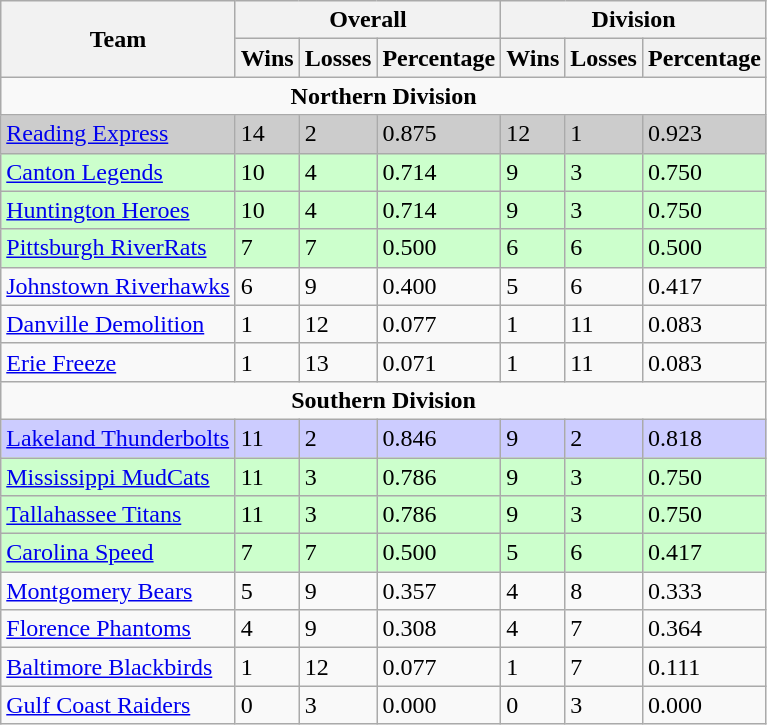<table class="wikitable">
<tr>
<th rowspan="2" align="center">Team</th>
<th colspan="3" align="center">Overall</th>
<th colspan="3" align="center">Division</th>
</tr>
<tr>
<th>Wins</th>
<th>Losses</th>
<th>Percentage</th>
<th>Wins</th>
<th>Losses</th>
<th>Percentage</th>
</tr>
<tr>
<td colspan="7" align="center"><strong>Northern Division</strong></td>
</tr>
<tr bgcolor=#cccccc>
<td><a href='#'>Reading Express</a></td>
<td>14</td>
<td>2</td>
<td>0.875</td>
<td>12</td>
<td>1</td>
<td>0.923</td>
</tr>
<tr bgcolor=#ccffcc>
<td><a href='#'>Canton Legends</a></td>
<td>10</td>
<td>4</td>
<td>0.714</td>
<td>9</td>
<td>3</td>
<td>0.750</td>
</tr>
<tr bgcolor=#ccffcc>
<td><a href='#'>Huntington Heroes</a></td>
<td>10</td>
<td>4</td>
<td>0.714</td>
<td>9</td>
<td>3</td>
<td>0.750</td>
</tr>
<tr bgcolor=#ccffcc>
<td><a href='#'>Pittsburgh RiverRats</a></td>
<td>7</td>
<td>7</td>
<td>0.500</td>
<td>6</td>
<td>6</td>
<td>0.500</td>
</tr>
<tr>
<td><a href='#'>Johnstown Riverhawks</a></td>
<td>6</td>
<td>9</td>
<td>0.400</td>
<td>5</td>
<td>6</td>
<td>0.417</td>
</tr>
<tr>
<td><a href='#'>Danville Demolition</a></td>
<td>1</td>
<td>12</td>
<td>0.077</td>
<td>1</td>
<td>11</td>
<td>0.083</td>
</tr>
<tr>
<td><a href='#'>Erie Freeze</a></td>
<td>1</td>
<td>13</td>
<td>0.071</td>
<td>1</td>
<td>11</td>
<td>0.083</td>
</tr>
<tr>
<td colspan="7" align="center"><strong>Southern Division</strong></td>
</tr>
<tr bgcolor=#ccccff>
<td><a href='#'>Lakeland Thunderbolts</a></td>
<td>11</td>
<td>2</td>
<td>0.846</td>
<td>9</td>
<td>2</td>
<td>0.818</td>
</tr>
<tr bgcolor=#ccffcc>
<td><a href='#'>Mississippi MudCats</a></td>
<td>11</td>
<td>3</td>
<td>0.786</td>
<td>9</td>
<td>3</td>
<td>0.750</td>
</tr>
<tr bgcolor=#ccffcc>
<td><a href='#'>Tallahassee Titans</a></td>
<td>11</td>
<td>3</td>
<td>0.786</td>
<td>9</td>
<td>3</td>
<td>0.750</td>
</tr>
<tr bgcolor=#ccffcc>
<td><a href='#'>Carolina Speed</a></td>
<td>7</td>
<td>7</td>
<td>0.500</td>
<td>5</td>
<td>6</td>
<td>0.417</td>
</tr>
<tr>
<td><a href='#'>Montgomery Bears</a></td>
<td>5</td>
<td>9</td>
<td>0.357</td>
<td>4</td>
<td>8</td>
<td>0.333</td>
</tr>
<tr>
<td><a href='#'>Florence Phantoms</a></td>
<td>4</td>
<td>9</td>
<td>0.308</td>
<td>4</td>
<td>7</td>
<td>0.364</td>
</tr>
<tr>
<td><a href='#'>Baltimore Blackbirds</a></td>
<td>1</td>
<td>12</td>
<td>0.077</td>
<td>1</td>
<td>7</td>
<td>0.111</td>
</tr>
<tr>
<td><a href='#'>Gulf Coast Raiders</a></td>
<td>0</td>
<td>3</td>
<td>0.000</td>
<td>0</td>
<td>3</td>
<td>0.000</td>
</tr>
</table>
